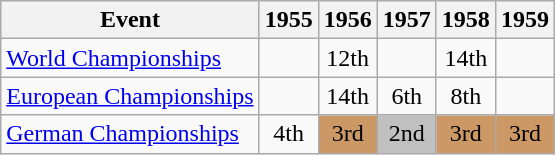<table class="wikitable" style="text-align:center">
<tr>
<th>Event</th>
<th>1955</th>
<th>1956</th>
<th>1957</th>
<th>1958</th>
<th>1959</th>
</tr>
<tr>
<td align=left><a href='#'>World Championships</a></td>
<td></td>
<td>12th</td>
<td></td>
<td>14th</td>
<td></td>
</tr>
<tr>
<td align=left><a href='#'>European Championships</a></td>
<td></td>
<td>14th</td>
<td>6th</td>
<td>8th</td>
<td></td>
</tr>
<tr>
<td align=left><a href='#'>German Championships</a></td>
<td>4th</td>
<td bgcolor=cc9966>3rd</td>
<td bgcolor=silver>2nd</td>
<td bgcolor=cc9966>3rd</td>
<td bgcolor=cc9966>3rd</td>
</tr>
</table>
